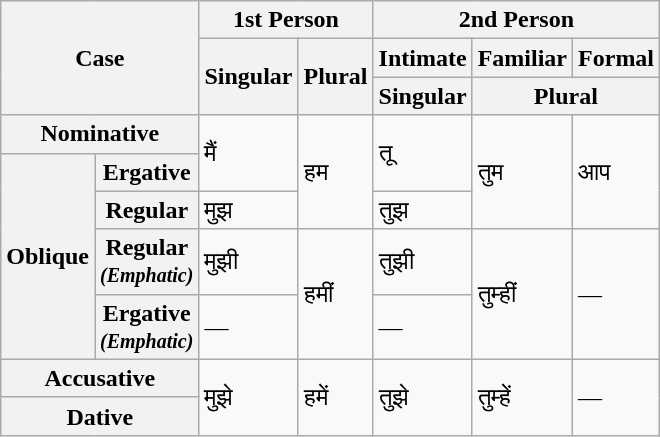<table class="wikitable">
<tr>
<th colspan="2" rowspan="3">Case</th>
<th colspan="2">1st Person</th>
<th colspan="3">2nd Person</th>
</tr>
<tr>
<th rowspan="2">Singular</th>
<th rowspan="2">Plural</th>
<th>Intimate</th>
<th>Familiar</th>
<th>Formal</th>
</tr>
<tr>
<th>Singular</th>
<th colspan="2">Plural</th>
</tr>
<tr>
<th colspan="2">Nominative</th>
<td rowspan="2">मैं<br></td>
<td rowspan="3">हम<br></td>
<td rowspan="2">तू<br></td>
<td rowspan="3">तुम<br></td>
<td rowspan="3">आप<br></td>
</tr>
<tr>
<th rowspan="4">Oblique</th>
<th>Ergative</th>
</tr>
<tr>
<th>Regular</th>
<td>मुझ<br></td>
<td>तुझ<br></td>
</tr>
<tr>
<th>Regular<br><em><small>(Emphatic)</small></em></th>
<td>मुझी<br></td>
<td rowspan="2">हमीं<br></td>
<td>तुझी<br></td>
<td rowspan="2">तुम्हीं<br></td>
<td rowspan="2">—</td>
</tr>
<tr>
<th>Ergative<br><em><small>(Emphatic)</small></em></th>
<td>—</td>
<td>—</td>
</tr>
<tr>
<th colspan="2">Accusative</th>
<td rowspan="2">मुझे<br></td>
<td rowspan="2">हमें<br></td>
<td rowspan="2">तुझे<br></td>
<td rowspan="2">तुम्हें<br></td>
<td rowspan="2">—</td>
</tr>
<tr>
<th colspan="2">Dative</th>
</tr>
</table>
